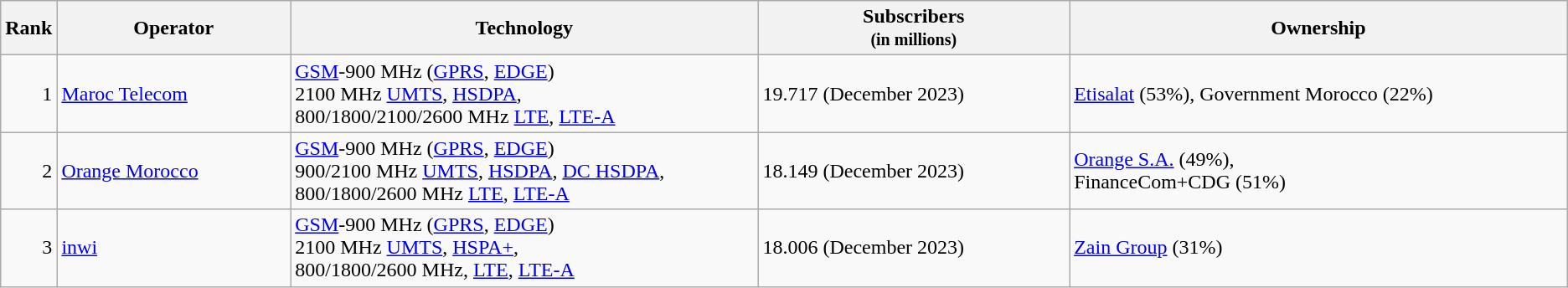<table class="wikitable">
<tr>
<th style="width:3%;">Rank</th>
<th style="width:15%;">Operator</th>
<th style="width:30%;">Technology</th>
<th style="width:20%;">Subscribers<br><small>(in millions)</small></th>
<th style="width:32%;">Ownership</th>
</tr>
<tr>
<td align=right>1</td>
<td><a href='#'>Maroc Telecom</a></td>
<td><a href='#'>GSM</a>-900 MHz (<a href='#'>GPRS</a>, <a href='#'>EDGE</a>)<br>2100 MHz <a href='#'>UMTS</a>, <a href='#'>HSDPA</a>, <br>800/1800/2100/2600 MHz <a href='#'>LTE</a>, <a href='#'>LTE-A</a></td>
<td>19.717 (December 2023)</td>
<td><a href='#'>Etisalat</a> (53%), Government Morocco (22%)</td>
</tr>
<tr>
<td align=right>2</td>
<td><a href='#'>Orange Morocco</a></td>
<td><a href='#'>GSM</a>-900 MHz (<a href='#'>GPRS</a>, <a href='#'>EDGE</a>)<br>900/2100 MHz <a href='#'>UMTS</a>, <a href='#'>HSDPA</a>, <a href='#'>DC HSDPA</a>,<br>800/1800/2600 MHz <a href='#'>LTE</a>, <a href='#'>LTE-A</a></td>
<td>18.149 (December 2023)</td>
<td><a href='#'>Orange S.A.</a> (49%),<br>FinanceCom+CDG (51%)</td>
</tr>
<tr>
<td align=right>3</td>
<td><a href='#'>inwi</a></td>
<td><a href='#'>GSM</a>-900 MHz (<a href='#'>GPRS</a>, <a href='#'>EDGE</a>)<br>2100 MHz <a href='#'>UMTS</a>, <a href='#'>HSPA+</a>,<br>800/1800/2600 MHz, <a href='#'>LTE</a>, <a href='#'>LTE-A</a></td>
<td>18.006 (December 2023)</td>
<td><a href='#'>Zain Group</a> (31%)</td>
</tr>
</table>
